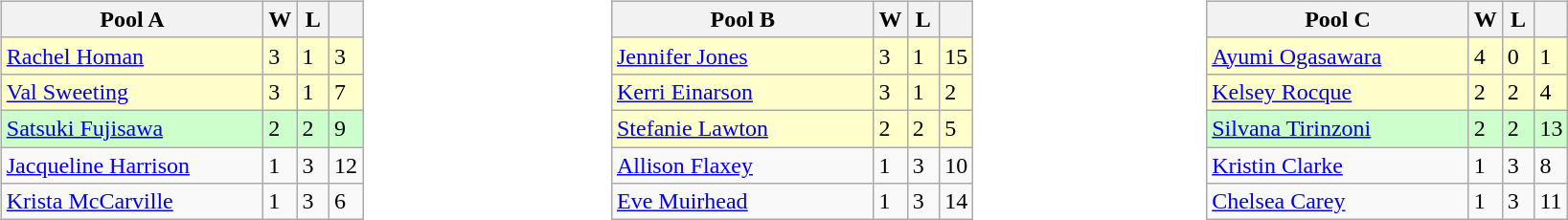<table>
<tr>
<td valign=top width=10%><br><table class=wikitable>
<tr>
<th width=175>Pool A</th>
<th width=15>W</th>
<th width=15>L</th>
<th width=15></th>
</tr>
<tr bgcolor=#ffffcc>
<td> <a href='#'>Rachel Homan</a></td>
<td>3</td>
<td>1</td>
<td>3</td>
</tr>
<tr bgcolor=#ffffcc>
<td> <a href='#'>Val Sweeting</a></td>
<td>3</td>
<td>1</td>
<td>7</td>
</tr>
<tr bgcolor=#ccffcc>
<td> <a href='#'>Satsuki Fujisawa</a></td>
<td>2</td>
<td>2</td>
<td>9</td>
</tr>
<tr>
<td> <a href='#'>Jacqueline Harrison</a></td>
<td>1</td>
<td>3</td>
<td>12</td>
</tr>
<tr>
<td> <a href='#'>Krista McCarville</a></td>
<td>1</td>
<td>3</td>
<td>6</td>
</tr>
</table>
</td>
<td valign=top width=10%><br><table class=wikitable>
<tr>
<th width=175>Pool B</th>
<th width=15>W</th>
<th width=15>L</th>
<th width=15></th>
</tr>
<tr bgcolor=#ffffcc>
<td> <a href='#'>Jennifer Jones</a></td>
<td>3</td>
<td>1</td>
<td>15</td>
</tr>
<tr bgcolor=#ffffcc>
<td> <a href='#'>Kerri Einarson</a></td>
<td>3</td>
<td>1</td>
<td>2</td>
</tr>
<tr bgcolor=#ffffcc>
<td> <a href='#'>Stefanie Lawton</a></td>
<td>2</td>
<td>2</td>
<td>5</td>
</tr>
<tr>
<td> <a href='#'>Allison Flaxey</a></td>
<td>1</td>
<td>3</td>
<td>10</td>
</tr>
<tr>
<td> <a href='#'>Eve Muirhead</a></td>
<td>1</td>
<td>3</td>
<td>14</td>
</tr>
</table>
</td>
<td valign=top width=10%><br><table class=wikitable>
<tr>
<th width=175>Pool C</th>
<th width=15>W</th>
<th width=15>L</th>
<th width=15></th>
</tr>
<tr bgcolor=#ffffcc>
<td> <a href='#'>Ayumi Ogasawara</a></td>
<td>4</td>
<td>0</td>
<td>1</td>
</tr>
<tr bgcolor=#ffffcc>
<td> <a href='#'>Kelsey Rocque</a></td>
<td>2</td>
<td>2</td>
<td>4</td>
</tr>
<tr bgcolor=#ccffcc>
<td> <a href='#'>Silvana Tirinzoni</a></td>
<td>2</td>
<td>2</td>
<td>13</td>
</tr>
<tr>
<td> <a href='#'>Kristin Clarke</a></td>
<td>1</td>
<td>3</td>
<td>8</td>
</tr>
<tr>
<td> <a href='#'>Chelsea Carey</a></td>
<td>1</td>
<td>3</td>
<td>11</td>
</tr>
</table>
</td>
</tr>
</table>
